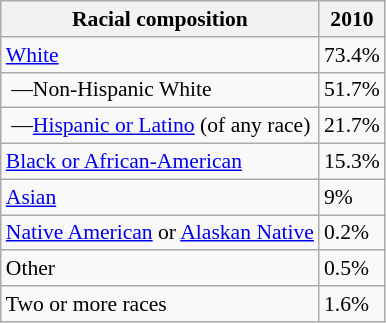<table class="wikitable collapsible sortable" style="font-size: 90%;">
<tr>
<th>Racial composition</th>
<th>2010</th>
</tr>
<tr>
<td><a href='#'>White</a></td>
<td>73.4%</td>
</tr>
<tr>
<td> —Non-Hispanic White</td>
<td>51.7%</td>
</tr>
<tr>
<td> —<a href='#'>Hispanic or Latino</a> (of any race)</td>
<td>21.7%</td>
</tr>
<tr>
<td><a href='#'>Black or African-American</a></td>
<td>15.3%</td>
</tr>
<tr>
<td><a href='#'>Asian</a></td>
<td>9%</td>
</tr>
<tr>
<td><a href='#'>Native American</a> or <a href='#'>Alaskan Native</a></td>
<td>0.2%</td>
</tr>
<tr>
<td>Other</td>
<td>0.5%</td>
</tr>
<tr>
<td>Two or more races</td>
<td>1.6%</td>
</tr>
</table>
